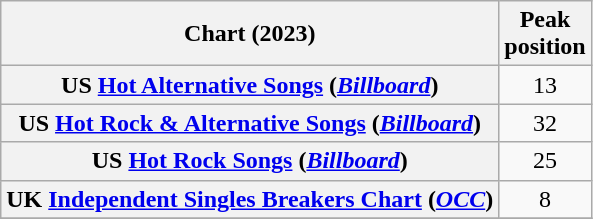<table class="wikitable sortable plainrowheaders" style="text-align:center">
<tr>
<th scope="col">Chart (2023)</th>
<th scope="col">Peak<br>position</th>
</tr>
<tr>
<th scope="row">US <a href='#'>Hot Alternative Songs</a> (<em><a href='#'>Billboard</a></em>)</th>
<td>13</td>
</tr>
<tr>
<th scope="row">US <a href='#'>Hot Rock & Alternative Songs</a> (<em><a href='#'>Billboard</a></em>)</th>
<td>32</td>
</tr>
<tr>
<th scope="row">US <a href='#'>Hot Rock Songs</a> (<em><a href='#'>Billboard</a></em>)</th>
<td>25</td>
</tr>
<tr>
<th scope="row">UK <a href='#'>Independent Singles Breakers Chart</a> (<em><a href='#'>OCC</a></em>)</th>
<td>8</td>
</tr>
<tr>
</tr>
</table>
